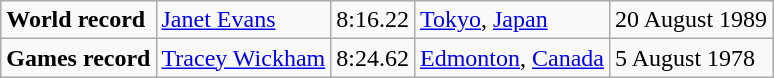<table class="wikitable sortable" style="text-align:left">
<tr>
<td><strong>World record</strong></td>
<td> <a href='#'>Janet Evans</a></td>
<td>8:16.22</td>
<td><a href='#'>Tokyo</a>, <a href='#'>Japan</a></td>
<td>20 August 1989</td>
</tr>
<tr>
<td><strong>Games record</strong></td>
<td> <a href='#'>Tracey Wickham</a></td>
<td>8:24.62</td>
<td><a href='#'>Edmonton</a>, <a href='#'>Canada</a></td>
<td>5 August 1978</td>
</tr>
</table>
